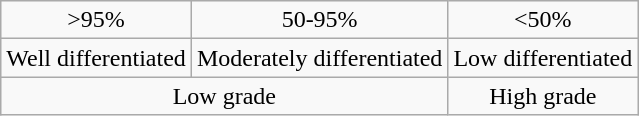<table class="wikitable" style="text-align: center;">
<tr>
<td>>95%</td>
<td>50-95%</td>
<td><50%</td>
</tr>
<tr>
<td>Well differentiated</td>
<td>Moderately differentiated</td>
<td>Low differentiated</td>
</tr>
<tr>
<td colspan=2>Low grade</td>
<td>High grade</td>
</tr>
</table>
